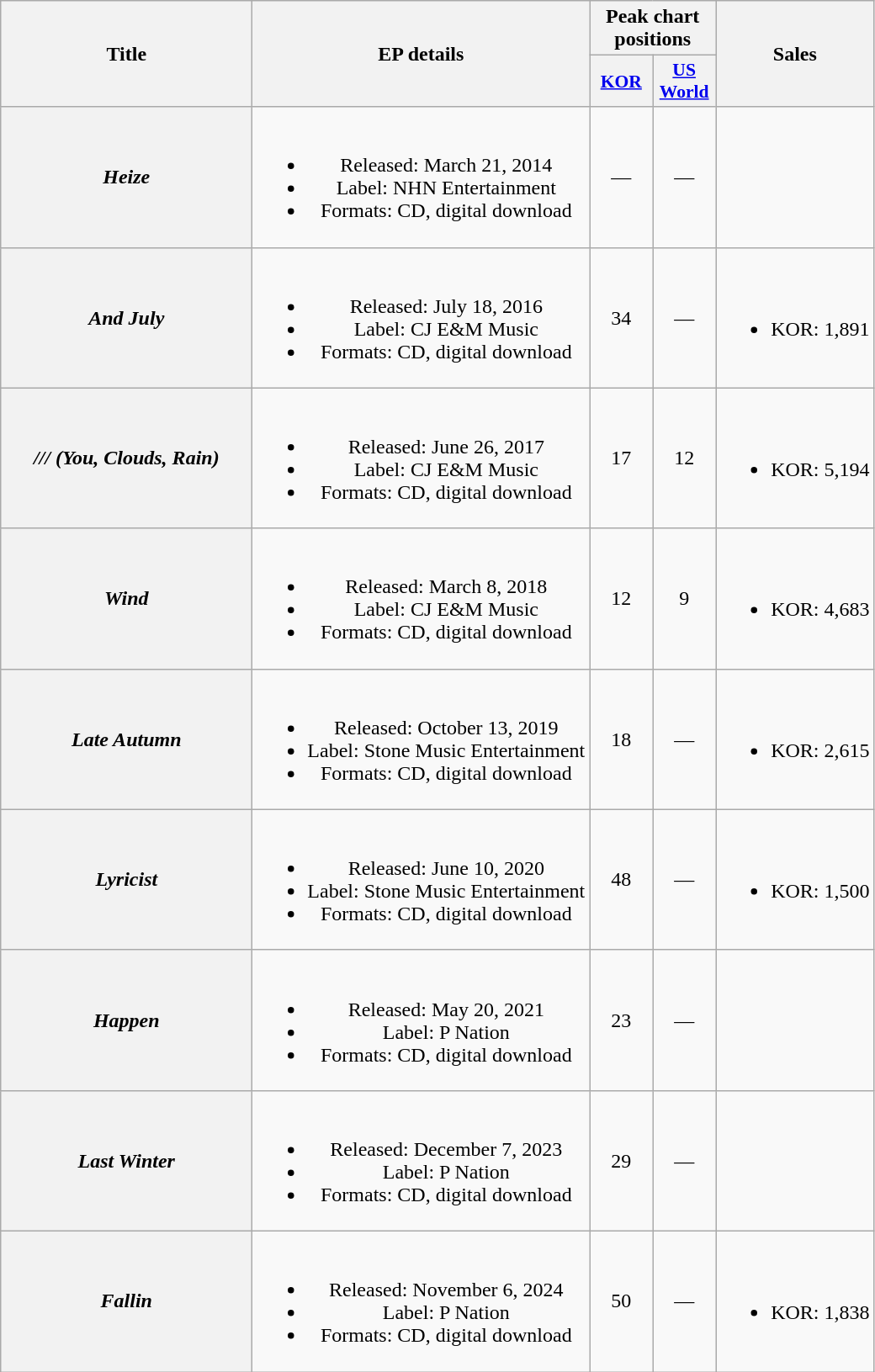<table class="wikitable plainrowheaders" style="text-align:center;">
<tr>
<th scope="col" rowspan="2" style="width:12em;">Title</th>
<th scope="col" rowspan="2">EP details</th>
<th scope="col" colspan="2">Peak chart<br>positions</th>
<th scope="col" rowspan="2">Sales</th>
</tr>
<tr>
<th scope="col" style="width:3em;font-size:90%;"><a href='#'>KOR</a><br></th>
<th scope="col" style="width:3em;font-size:90%;"><a href='#'>US<br>World</a><br></th>
</tr>
<tr>
<th scope=row><em>Heize</em></th>
<td><br><ul><li>Released: March 21, 2014</li><li>Label: NHN Entertainment</li><li>Formats: CD, digital download</li></ul></td>
<td>—</td>
<td>—</td>
<td></td>
</tr>
<tr>
<th scope=row><em>And July</em></th>
<td><br><ul><li>Released: July 18, 2016</li><li>Label: CJ E&M Music</li><li>Formats: CD, digital download</li></ul></td>
<td>34</td>
<td>—</td>
<td><br><ul><li>KOR: 1,891</li></ul></td>
</tr>
<tr>
<th scope=row><em>/// (You, Clouds, Rain)</em></th>
<td><br><ul><li>Released: June 26, 2017</li><li>Label: CJ E&M Music</li><li>Formats: CD, digital download</li></ul></td>
<td>17</td>
<td>12</td>
<td><br><ul><li>KOR: 5,194</li></ul></td>
</tr>
<tr>
<th scope=row><em>Wind</em></th>
<td><br><ul><li>Released: March 8, 2018</li><li>Label: CJ E&M Music</li><li>Formats: CD, digital download</li></ul></td>
<td>12</td>
<td>9</td>
<td><br><ul><li>KOR: 4,683</li></ul></td>
</tr>
<tr>
<th scope=row><em>Late Autumn</em></th>
<td><br><ul><li>Released: October 13, 2019</li><li>Label: Stone Music Entertainment</li><li>Formats: CD, digital download</li></ul></td>
<td>18</td>
<td>—</td>
<td><br><ul><li>KOR: 2,615</li></ul></td>
</tr>
<tr>
<th scope=row><em>Lyricist</em></th>
<td><br><ul><li>Released: June 10, 2020</li><li>Label: Stone Music Entertainment</li><li>Formats: CD, digital download</li></ul></td>
<td>48</td>
<td>—</td>
<td><br><ul><li>KOR: 1,500</li></ul></td>
</tr>
<tr>
<th scope=row><em>Happen</em></th>
<td><br><ul><li>Released: May 20, 2021</li><li>Label: P Nation</li><li>Formats: CD, digital download</li></ul></td>
<td>23</td>
<td>—</td>
<td></td>
</tr>
<tr>
<th scope=row><em>Last Winter</em></th>
<td><br><ul><li>Released: December 7, 2023</li><li>Label: P Nation</li><li>Formats: CD, digital download</li></ul></td>
<td>29</td>
<td>—</td>
<td></td>
</tr>
<tr>
<th scope=row><em>Fallin<strong></th>
<td><br><ul><li>Released: November 6, 2024</li><li>Label: P Nation</li><li>Formats: CD, digital download</li></ul></td>
<td>50</td>
<td>—</td>
<td><br><ul><li>KOR: 1,838</li></ul></td>
</tr>
</table>
